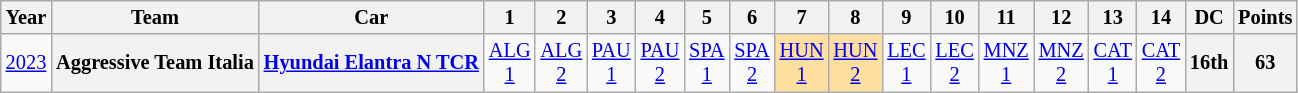<table class="wikitable" style="text-align:center; font-size:85%">
<tr>
<th>Year</th>
<th>Team</th>
<th>Car</th>
<th>1</th>
<th>2</th>
<th>3</th>
<th>4</th>
<th>5</th>
<th>6</th>
<th>7</th>
<th>8</th>
<th>9</th>
<th>10</th>
<th>11</th>
<th>12</th>
<th>13</th>
<th>14</th>
<th>DC</th>
<th>Points</th>
</tr>
<tr>
<td><a href='#'>2023</a></td>
<th nowrap>Aggressive Team Italia</th>
<th nowrap><a href='#'>Hyundai Elantra N TCR</a></th>
<td><a href='#'>ALG<br>1</a></td>
<td><a href='#'>ALG<br>2</a></td>
<td><a href='#'>PAU<br>1</a></td>
<td><a href='#'>PAU<br>2</a></td>
<td><a href='#'>SPA<br>1</a></td>
<td><a href='#'>SPA<br>2</a></td>
<td style="background:#FFDF9F;"><a href='#'>HUN<br>1</a><br></td>
<td style="background:#FFDF9F;"><a href='#'>HUN<br>2</a><br></td>
<td><a href='#'>LEC<br>1</a></td>
<td><a href='#'>LEC<br>2</a></td>
<td><a href='#'>MNZ<br>1</a></td>
<td><a href='#'>MNZ<br>2</a></td>
<td><a href='#'>CAT<br>1</a></td>
<td><a href='#'>CAT<br>2</a></td>
<th>16th</th>
<th>63</th>
</tr>
</table>
